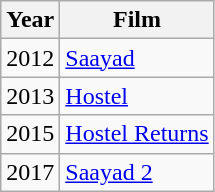<table class="wikitable">
<tr>
<th>Year</th>
<th>Film</th>
</tr>
<tr>
<td>2012</td>
<td><a href='#'>Saayad</a></td>
</tr>
<tr>
<td>2013</td>
<td><a href='#'>Hostel</a></td>
</tr>
<tr>
<td>2015</td>
<td><a href='#'>Hostel Returns</a></td>
</tr>
<tr>
<td>2017</td>
<td><a href='#'>Saayad 2</a></td>
</tr>
</table>
